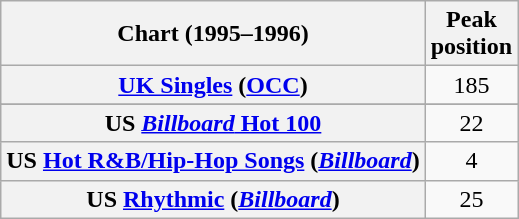<table class="wikitable sortable plainrowheaders" style="text-align:center">
<tr>
<th scope="col">Chart (1995–1996)</th>
<th scope="col">Peak<br>position</th>
</tr>
<tr>
<th scope="row"><a href='#'>UK Singles</a> (<a href='#'>OCC</a>)</th>
<td>185</td>
</tr>
<tr>
</tr>
<tr>
</tr>
<tr>
<th scope="row">US <a href='#'><em>Billboard</em> Hot 100</a></th>
<td>22</td>
</tr>
<tr>
<th scope="row">US <a href='#'>Hot R&B/Hip-Hop Songs</a> (<em><a href='#'>Billboard</a></em>)</th>
<td>4</td>
</tr>
<tr>
<th scope="row">US <a href='#'>Rhythmic</a> (<em><a href='#'>Billboard</a></em>)</th>
<td>25</td>
</tr>
</table>
